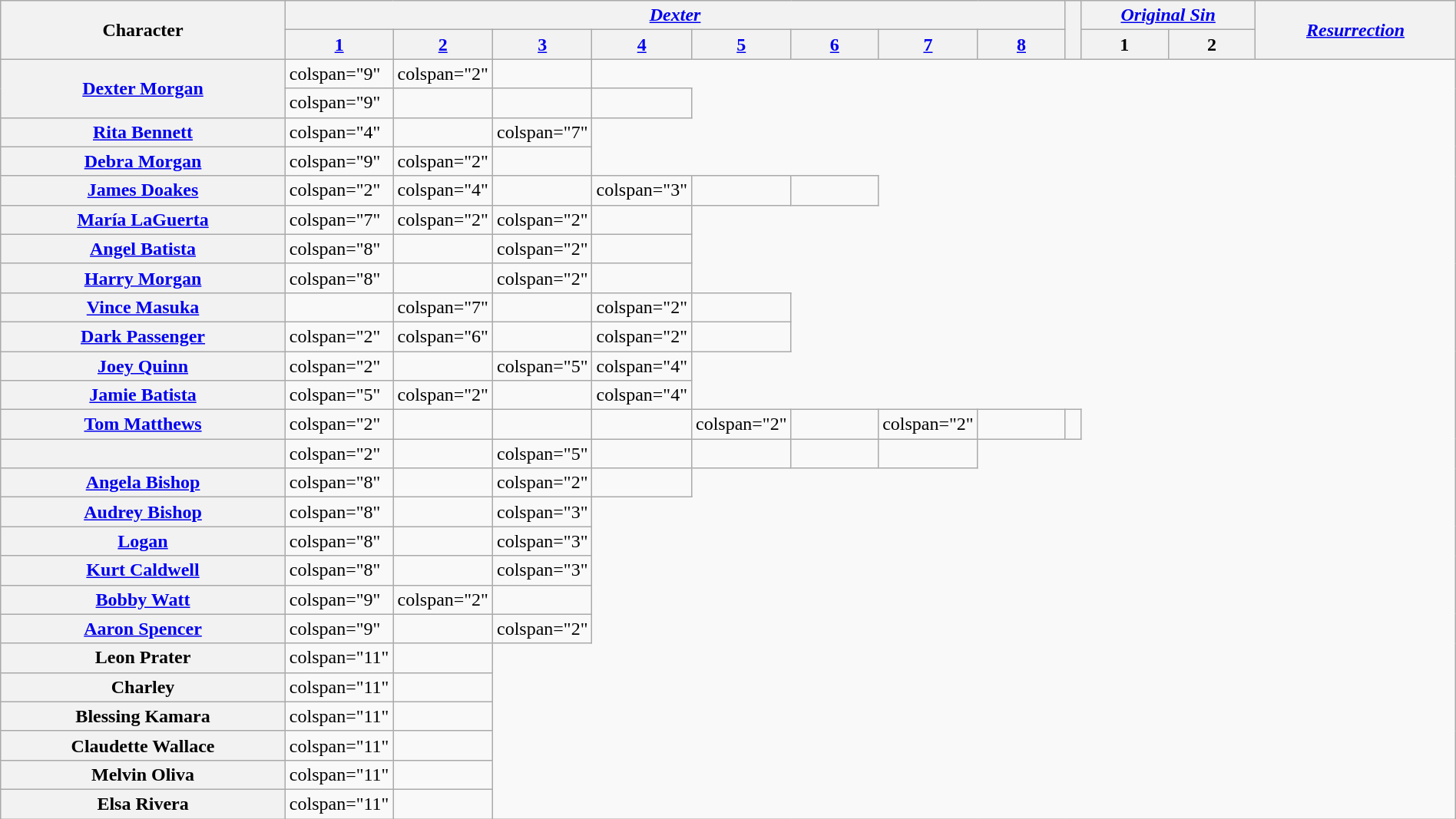<table class="wikitable" width="100%">
<tr>
<th rowspan="2">Character</th>
<th colspan="8"><em><a href='#'>Dexter</a></em></th>
<th rowspan="2" scope="col"><em><a href='#'></a></em></th>
<th colspan="2" scope="col"><em><a href='#'>Original Sin</a></em></th>
<th rowspan="2" scope="col"><em><a href='#'>Resurrection</a></em></th>
</tr>
<tr>
<th width="6%" scope="col"><a href='#'>1</a></th>
<th width="6%" scope="col"><a href='#'>2</a></th>
<th width="6%" scope="col"><a href='#'>3</a></th>
<th width="6%" scope="col"><a href='#'>4</a></th>
<th width="6%" scope="col"><a href='#'>5</a></th>
<th width="6%" scope="col"><a href='#'>6</a></th>
<th width="6%" scope="col"><a href='#'>7</a></th>
<th width="6%" scope="col"><a href='#'>8</a></th>
<th width="6%" scope="col">1</th>
<th width="6%" scope="col">2</th>
</tr>
<tr>
<th rowspan="2"><a href='#'>Dexter Morgan</a></th>
<td>colspan="9" </td>
<td>colspan="2" </td>
<td></td>
</tr>
<tr>
<td>colspan="9" </td>
<td></td>
<td></td>
<td></td>
</tr>
<tr>
<th><a href='#'>Rita Bennett</a></th>
<td>colspan="4" </td>
<td></td>
<td>colspan="7" </td>
</tr>
<tr>
<th><a href='#'>Debra Morgan</a></th>
<td>colspan="9" </td>
<td>colspan="2" </td>
<td></td>
</tr>
<tr>
<th><a href='#'>James Doakes</a></th>
<td>colspan="2" </td>
<td>colspan="4" </td>
<td></td>
<td>colspan="3" </td>
<td></td>
<td></td>
</tr>
<tr>
<th><a href='#'>María LaGuerta</a></th>
<td>colspan="7" </td>
<td>colspan="2" </td>
<td>colspan="2" </td>
<td></td>
</tr>
<tr>
<th><a href='#'>Angel Batista</a></th>
<td>colspan="8" </td>
<td></td>
<td>colspan="2" </td>
<td></td>
</tr>
<tr>
<th><a href='#'>Harry Morgan</a></th>
<td>colspan="8" </td>
<td></td>
<td>colspan="2" </td>
<td></td>
</tr>
<tr>
<th><a href='#'>Vince Masuka</a></th>
<td></td>
<td>colspan="7" </td>
<td></td>
<td>colspan="2" </td>
<td></td>
</tr>
<tr>
<th><a href='#'>Dark Passenger</a></th>
<td>colspan="2" </td>
<td>colspan="6" </td>
<td></td>
<td>colspan="2" </td>
<td></td>
</tr>
<tr>
<th><a href='#'>Joey Quinn</a></th>
<td>colspan="2" </td>
<td></td>
<td>colspan="5" </td>
<td>colspan="4" </td>
</tr>
<tr>
<th><a href='#'>Jamie Batista</a></th>
<td>colspan="5" </td>
<td>colspan="2" </td>
<td></td>
<td>colspan="4" </td>
</tr>
<tr>
<th><a href='#'>Tom Matthews</a></th>
<td>colspan="2" </td>
<td></td>
<td></td>
<td></td>
<td>colspan="2" </td>
<td></td>
<td>colspan="2" </td>
<td></td>
<td></td>
</tr>
<tr>
<th><a href='#'></a></th>
<td>colspan="2" </td>
<td></td>
<td>colspan="5" </td>
<td></td>
<td></td>
<td></td>
<td></td>
</tr>
<tr>
<th><a href='#'>Angela Bishop</a></th>
<td>colspan="8" </td>
<td></td>
<td>colspan="2" </td>
<td></td>
</tr>
<tr>
<th><a href='#'>Audrey Bishop</a></th>
<td>colspan="8" </td>
<td></td>
<td>colspan="3" </td>
</tr>
<tr>
<th><a href='#'>Logan</a></th>
<td>colspan="8" </td>
<td></td>
<td>colspan="3" </td>
</tr>
<tr>
<th><a href='#'>Kurt Caldwell</a></th>
<td>colspan="8" </td>
<td></td>
<td>colspan="3" </td>
</tr>
<tr>
<th><a href='#'>Bobby Watt</a></th>
<td>colspan="9" </td>
<td>colspan="2" </td>
<td></td>
</tr>
<tr>
<th><a href='#'>Aaron Spencer</a></th>
<td>colspan="9" </td>
<td></td>
<td>colspan="2" </td>
</tr>
<tr>
<th>Leon Prater</th>
<td>colspan="11" </td>
<td></td>
</tr>
<tr>
<th>Charley</th>
<td>colspan="11" </td>
<td></td>
</tr>
<tr>
<th>Blessing Kamara</th>
<td>colspan="11" </td>
<td></td>
</tr>
<tr>
<th>Claudette Wallace</th>
<td>colspan="11" </td>
<td></td>
</tr>
<tr>
<th>Melvin Oliva</th>
<td>colspan="11" </td>
<td></td>
</tr>
<tr>
<th>Elsa Rivera</th>
<td>colspan="11" </td>
<td></td>
</tr>
</table>
